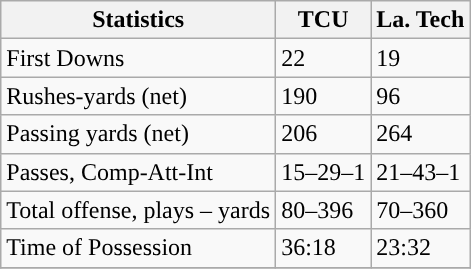<table class="wikitable">
<tr>
<th>Statistics</th>
<th>TCU</th>
<th>La. Tech</th>
</tr>
<tr>
<td>First Downs</td>
<td>22</td>
<td>19</td>
</tr>
<tr>
<td>Rushes-yards (net)</td>
<td>190</td>
<td>96</td>
</tr>
<tr>
<td>Passing yards (net)</td>
<td>206</td>
<td>264</td>
</tr>
<tr>
<td>Passes, Comp-Att-Int</td>
<td>15–29–1</td>
<td>21–43–1</td>
</tr>
<tr>
<td>Total offense, plays – yards</td>
<td>80–396</td>
<td>70–360</td>
</tr>
<tr>
<td>Time of Possession</td>
<td>36:18</td>
<td>23:32</td>
</tr>
<tr>
</tr>
</table>
